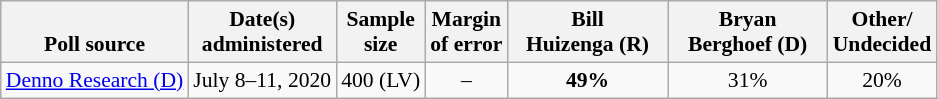<table class="wikitable" style="font-size:90%;text-align:center;">
<tr valign=bottom>
<th>Poll source</th>
<th>Date(s)<br>administered</th>
<th>Sample<br>size</th>
<th>Margin<br>of error</th>
<th style="width:100px;">Bill<br>Huizenga (R)</th>
<th style="width:100px;">Bryan<br>Berghoef (D)</th>
<th>Other/<br>Undecided</th>
</tr>
<tr>
<td style="text-align:left;"><a href='#'>Denno Research (D)</a></td>
<td>July 8–11, 2020</td>
<td>400 (LV)</td>
<td>–</td>
<td><strong>49%</strong></td>
<td>31%</td>
<td>20%</td>
</tr>
</table>
